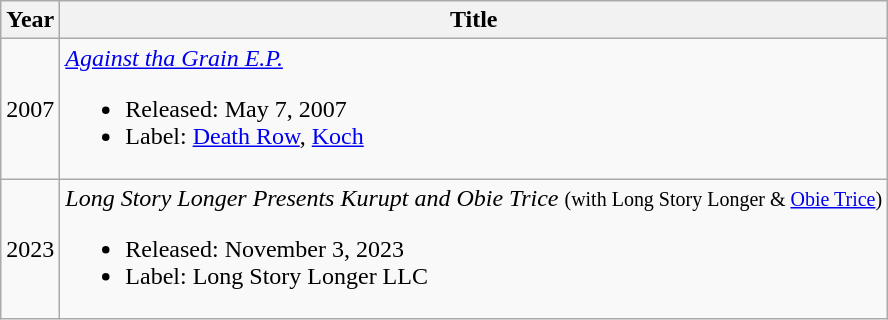<table class="wikitable">
<tr>
<th>Year</th>
<th>Title</th>
</tr>
<tr>
<td>2007</td>
<td><em><a href='#'>Against tha Grain E.P.</a></em><br><ul><li>Released: May 7, 2007</li><li>Label: <a href='#'>Death Row</a>, <a href='#'>Koch</a></li></ul></td>
</tr>
<tr>
<td>2023</td>
<td><em>Long Story Longer Presents Kurupt and Obie Trice</em> <small>(with Long Story Longer & <a href='#'>Obie Trice</a>)</small><br><ul><li>Released: November 3, 2023</li><li>Label: Long Story Longer LLC</li></ul></td>
</tr>
</table>
